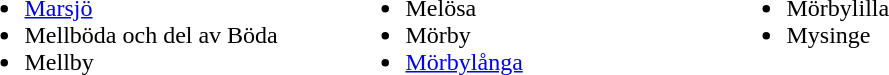<table class="" style="margin-bottom: 10px;">
<tr>
<td valign="top" width="250"><br><ul><li><a href='#'>Marsjö</a></li><li>Mellböda och del av Böda</li><li>Mellby</li></ul></td>
<td valign="top" width="250"><br><ul><li>Melösa</li><li>Mörby</li><li><a href='#'>Mörbylånga</a></li></ul></td>
<td valign="top" width="250"><br><ul><li>Mörbylilla</li><li>Mysinge</li></ul></td>
</tr>
</table>
